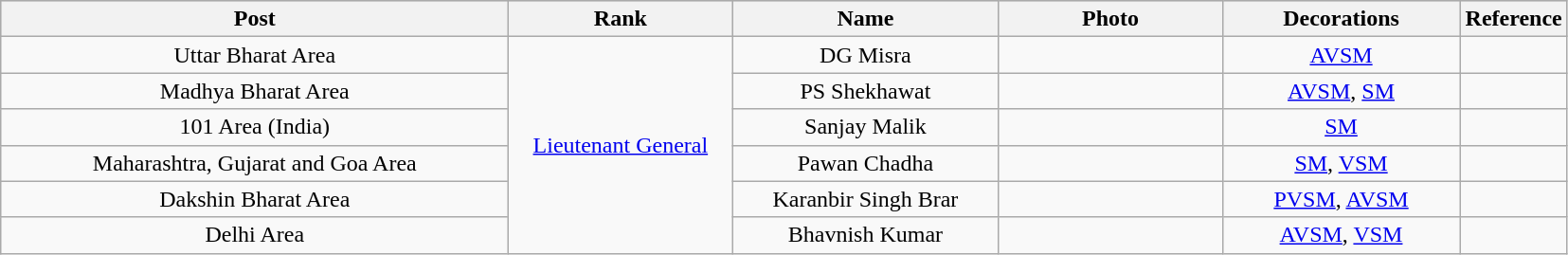<table class="wikitable" style="text-align:center">
<tr style="background:#cccccc">
<th scope="col" style="width: 350px;">Post</th>
<th scope="col" style="width: 150px;">Rank</th>
<th scope="col" style="width: 180px;">Name</th>
<th scope="col" style="width: 150px;">Photo</th>
<th scope="col" style="width: 160px;">Decorations</th>
<th scope="col" style="width: 5px;">Reference</th>
</tr>
<tr>
<td>Uttar Bharat Area</td>
<td rowspan="6"><a href='#'>Lieutenant General</a></td>
<td>DG Misra</td>
<td></td>
<td><a href='#'>AVSM</a></td>
<td></td>
</tr>
<tr>
<td>Madhya Bharat Area</td>
<td>PS Shekhawat</td>
<td></td>
<td><a href='#'>AVSM</a>, <a href='#'>SM</a></td>
<td></td>
</tr>
<tr>
<td>101 Area (India)</td>
<td>Sanjay Malik</td>
<td></td>
<td><a href='#'>SM</a></td>
<td></td>
</tr>
<tr>
<td>Maharashtra, Gujarat and Goa Area</td>
<td>Pawan Chadha</td>
<td></td>
<td><a href='#'>SM</a>, <a href='#'>VSM</a></td>
<td></td>
</tr>
<tr>
<td>Dakshin Bharat Area</td>
<td>Karanbir Singh Brar</td>
<td></td>
<td><a href='#'>PVSM</a>, <a href='#'>AVSM</a></td>
<td></td>
</tr>
<tr>
<td General Officer Commanding Delhi Area (Indian Army)>Delhi Area</td>
<td>Bhavnish Kumar</td>
<td></td>
<td><a href='#'>AVSM</a>, <a href='#'>VSM</a></td>
<td></td>
</tr>
</table>
